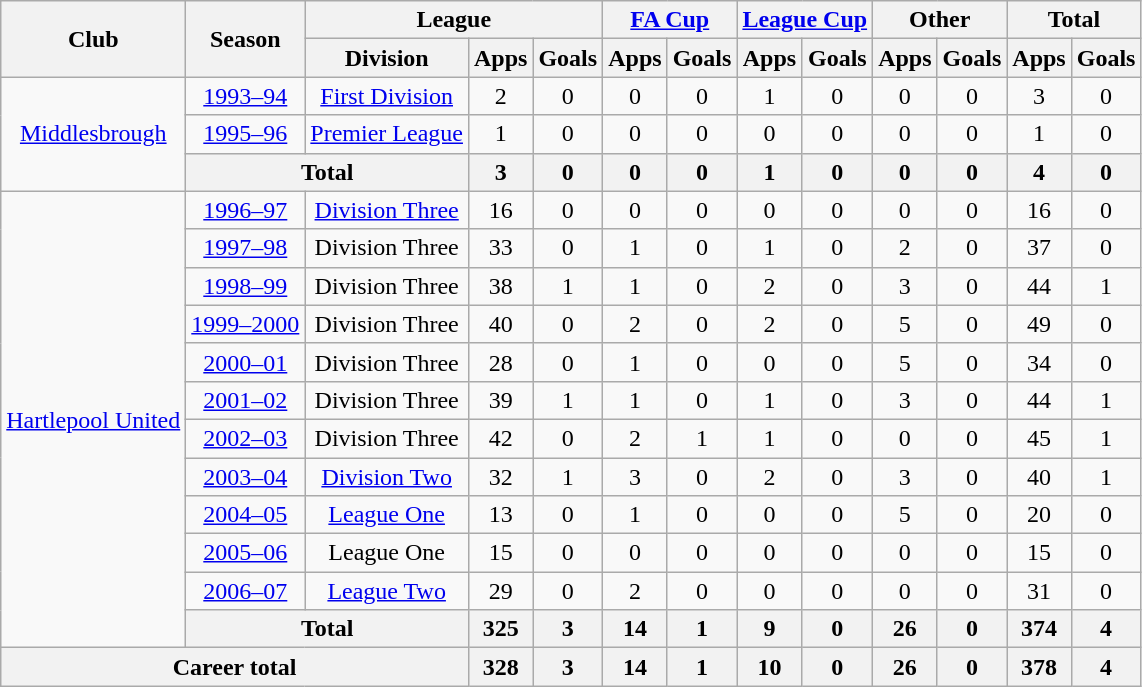<table class="wikitable" style="text-align: center">
<tr>
<th rowspan="2">Club</th>
<th rowspan="2">Season</th>
<th colspan="3">League</th>
<th colspan="2"><a href='#'>FA Cup</a></th>
<th colspan="2"><a href='#'>League Cup</a></th>
<th colspan="2">Other</th>
<th colspan="2">Total</th>
</tr>
<tr>
<th>Division</th>
<th>Apps</th>
<th>Goals</th>
<th>Apps</th>
<th>Goals</th>
<th>Apps</th>
<th>Goals</th>
<th>Apps</th>
<th>Goals</th>
<th>Apps</th>
<th>Goals</th>
</tr>
<tr>
<td rowspan="3"><a href='#'>Middlesbrough</a></td>
<td><a href='#'>1993–94</a></td>
<td><a href='#'>First Division</a></td>
<td>2</td>
<td>0</td>
<td>0</td>
<td>0</td>
<td>1</td>
<td>0</td>
<td>0</td>
<td>0</td>
<td>3</td>
<td>0</td>
</tr>
<tr>
<td><a href='#'>1995–96</a></td>
<td><a href='#'>Premier League</a></td>
<td>1</td>
<td>0</td>
<td>0</td>
<td>0</td>
<td>0</td>
<td>0</td>
<td>0</td>
<td>0</td>
<td>1</td>
<td>0</td>
</tr>
<tr>
<th colspan="2">Total</th>
<th>3</th>
<th>0</th>
<th>0</th>
<th>0</th>
<th>1</th>
<th>0</th>
<th>0</th>
<th>0</th>
<th>4</th>
<th>0</th>
</tr>
<tr>
<td rowspan="12"><a href='#'>Hartlepool United</a></td>
<td><a href='#'>1996–97</a></td>
<td><a href='#'>Division Three</a></td>
<td>16</td>
<td>0</td>
<td>0</td>
<td>0</td>
<td>0</td>
<td>0</td>
<td>0</td>
<td>0</td>
<td>16</td>
<td>0</td>
</tr>
<tr>
<td><a href='#'>1997–98</a></td>
<td>Division Three</td>
<td>33</td>
<td>0</td>
<td>1</td>
<td>0</td>
<td>1</td>
<td>0</td>
<td>2</td>
<td>0</td>
<td>37</td>
<td>0</td>
</tr>
<tr>
<td><a href='#'>1998–99</a></td>
<td>Division Three</td>
<td>38</td>
<td>1</td>
<td>1</td>
<td>0</td>
<td>2</td>
<td>0</td>
<td>3</td>
<td>0</td>
<td>44</td>
<td>1</td>
</tr>
<tr>
<td><a href='#'>1999–2000</a></td>
<td>Division Three</td>
<td>40</td>
<td>0</td>
<td>2</td>
<td>0</td>
<td>2</td>
<td>0</td>
<td>5</td>
<td>0</td>
<td>49</td>
<td>0</td>
</tr>
<tr>
<td><a href='#'>2000–01</a></td>
<td>Division Three</td>
<td>28</td>
<td>0</td>
<td>1</td>
<td>0</td>
<td>0</td>
<td>0</td>
<td>5</td>
<td>0</td>
<td>34</td>
<td>0</td>
</tr>
<tr>
<td><a href='#'>2001–02</a></td>
<td>Division Three</td>
<td>39</td>
<td>1</td>
<td>1</td>
<td>0</td>
<td>1</td>
<td>0</td>
<td>3</td>
<td>0</td>
<td>44</td>
<td>1</td>
</tr>
<tr>
<td><a href='#'>2002–03</a></td>
<td>Division Three</td>
<td>42</td>
<td>0</td>
<td>2</td>
<td>1</td>
<td>1</td>
<td>0</td>
<td>0</td>
<td>0</td>
<td>45</td>
<td>1</td>
</tr>
<tr>
<td><a href='#'>2003–04</a></td>
<td><a href='#'>Division Two</a></td>
<td>32</td>
<td>1</td>
<td>3</td>
<td>0</td>
<td>2</td>
<td>0</td>
<td>3</td>
<td>0</td>
<td>40</td>
<td>1</td>
</tr>
<tr>
<td><a href='#'>2004–05</a></td>
<td><a href='#'>League One</a></td>
<td>13</td>
<td>0</td>
<td>1</td>
<td>0</td>
<td>0</td>
<td>0</td>
<td>5</td>
<td>0</td>
<td>20</td>
<td>0</td>
</tr>
<tr>
<td><a href='#'>2005–06</a></td>
<td>League One</td>
<td>15</td>
<td>0</td>
<td>0</td>
<td>0</td>
<td>0</td>
<td>0</td>
<td>0</td>
<td>0</td>
<td>15</td>
<td>0</td>
</tr>
<tr>
<td><a href='#'>2006–07</a></td>
<td><a href='#'>League Two</a></td>
<td>29</td>
<td>0</td>
<td>2</td>
<td>0</td>
<td>0</td>
<td>0</td>
<td>0</td>
<td>0</td>
<td>31</td>
<td>0</td>
</tr>
<tr>
<th colspan="2">Total</th>
<th>325</th>
<th>3</th>
<th>14</th>
<th>1</th>
<th>9</th>
<th>0</th>
<th>26</th>
<th>0</th>
<th>374</th>
<th>4</th>
</tr>
<tr>
<th colspan="3">Career total</th>
<th>328</th>
<th>3</th>
<th>14</th>
<th>1</th>
<th>10</th>
<th>0</th>
<th>26</th>
<th>0</th>
<th>378</th>
<th>4</th>
</tr>
</table>
